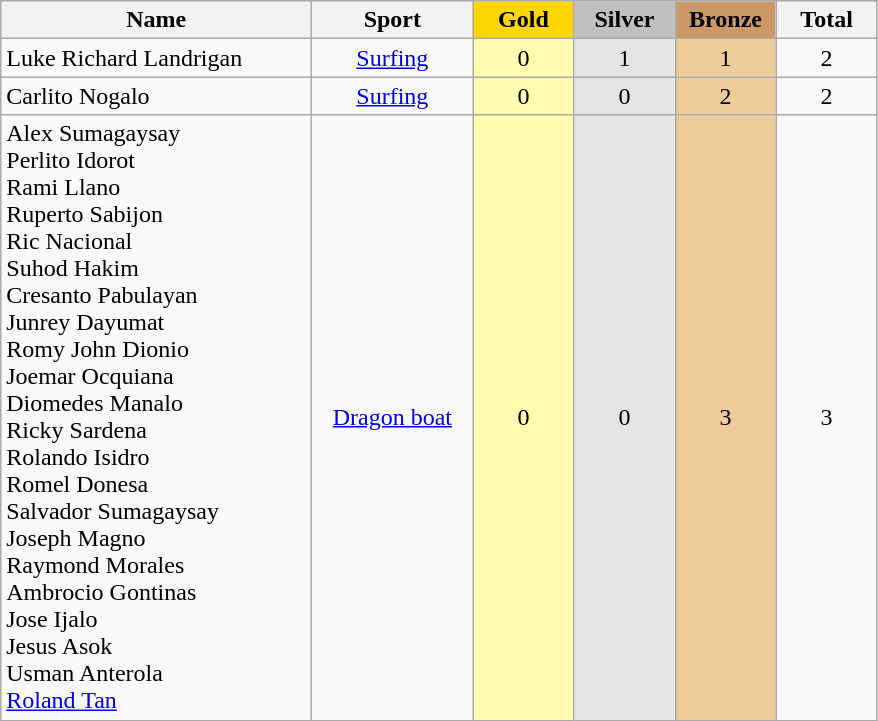<table class="wikitable" style="text-align:center;">
<tr>
<th width=200>Name</th>
<th width=100>Sport</th>
<td bgcolor=gold width=60><strong>Gold</strong></td>
<td bgcolor=silver width=60><strong>Silver</strong></td>
<td bgcolor=#cc9966 width=60><strong>Bronze</strong></td>
<th width=60>Total</th>
</tr>
<tr>
<td align=left>Luke Richard Landrigan</td>
<td><a href='#'>Surfing</a></td>
<td bgcolor=#fffcaf>0</td>
<td bgcolor=#e5e5e5>1</td>
<td bgcolor=#eecc99>1</td>
<td>2</td>
</tr>
<tr>
<td align=left>Carlito Nogalo</td>
<td><a href='#'>Surfing</a></td>
<td bgcolor=#fffcaf>0</td>
<td bgcolor=#e5e5e5>0</td>
<td bgcolor=#eecc99>2</td>
<td>2</td>
</tr>
<tr>
<td align=left>Alex Sumagaysay<br>Perlito Idorot<br>Rami Llano<br>Ruperto Sabijon<br>Ric Nacional<br>Suhod Hakim<br>Cresanto Pabulayan<br>Junrey Dayumat<br>Romy John Dionio<br>Joemar Ocquiana<br>Diomedes Manalo<br>Ricky Sardena<br>Rolando Isidro<br>Romel Donesa<br>Salvador Sumagaysay<br>Joseph Magno<br>Raymond Morales<br>Ambrocio Gontinas<br>Jose Ijalo<br>Jesus Asok<br>Usman Anterola<br><a href='#'>Roland Tan</a></td>
<td><a href='#'>Dragon boat</a></td>
<td bgcolor=#fffcaf>0</td>
<td bgcolor=#e5e5e5>0</td>
<td bgcolor=#eecc99>3</td>
<td>3</td>
</tr>
</table>
